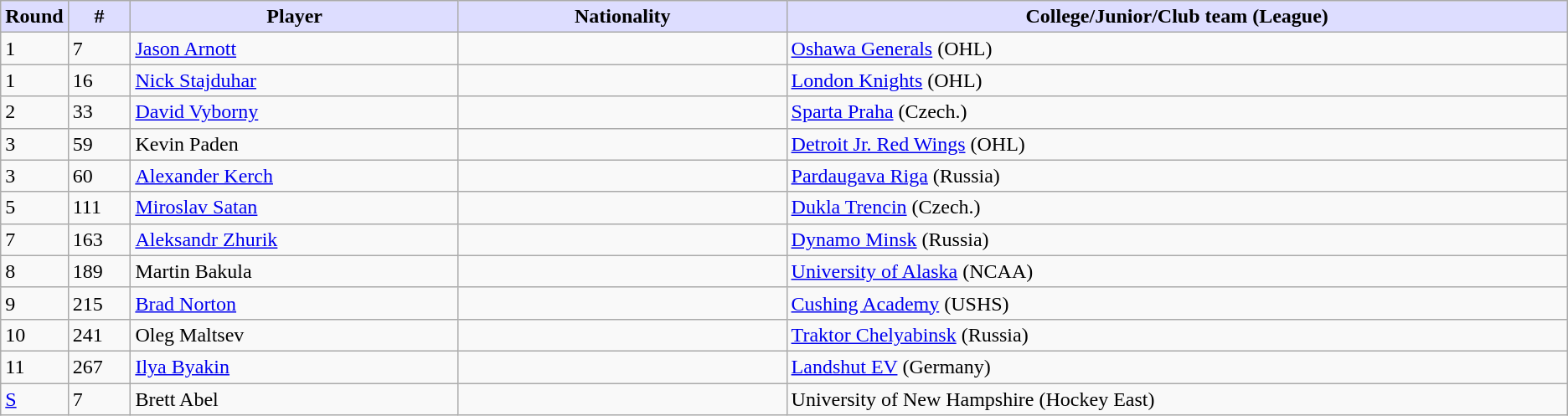<table class="wikitable">
<tr style="text-align:center;">
<th style="background:#ddf; width:4.0%;">Round</th>
<th style="background:#ddf; width:4.0%;">#</th>
<th style="background:#ddf; width:21.0%;">Player</th>
<th style="background:#ddf; width:21.0%;">Nationality</th>
<th style="background:#ddf; width:100.0%;">College/Junior/Club team (League)</th>
</tr>
<tr>
<td>1</td>
<td>7</td>
<td><a href='#'>Jason Arnott</a></td>
<td></td>
<td><a href='#'>Oshawa Generals</a> (OHL)</td>
</tr>
<tr>
<td>1</td>
<td>16</td>
<td><a href='#'>Nick Stajduhar</a></td>
<td></td>
<td><a href='#'>London Knights</a> (OHL)</td>
</tr>
<tr>
<td>2</td>
<td>33</td>
<td><a href='#'>David Vyborny</a></td>
<td></td>
<td><a href='#'>Sparta Praha</a> (Czech.)</td>
</tr>
<tr>
<td>3</td>
<td>59</td>
<td>Kevin Paden</td>
<td></td>
<td><a href='#'>Detroit Jr. Red Wings</a> (OHL)</td>
</tr>
<tr>
<td>3</td>
<td>60</td>
<td><a href='#'>Alexander Kerch</a></td>
<td></td>
<td><a href='#'>Pardaugava Riga</a> (Russia)</td>
</tr>
<tr>
<td>5</td>
<td>111</td>
<td><a href='#'>Miroslav Satan</a></td>
<td></td>
<td><a href='#'>Dukla Trencin</a> (Czech.)</td>
</tr>
<tr>
<td>7</td>
<td>163</td>
<td><a href='#'>Aleksandr Zhurik</a></td>
<td></td>
<td><a href='#'>Dynamo Minsk</a> (Russia)</td>
</tr>
<tr>
<td>8</td>
<td>189</td>
<td>Martin Bakula</td>
<td></td>
<td><a href='#'>University of Alaska</a> (NCAA)</td>
</tr>
<tr>
<td>9</td>
<td>215</td>
<td><a href='#'>Brad Norton</a></td>
<td></td>
<td><a href='#'>Cushing Academy</a> (USHS)</td>
</tr>
<tr>
<td>10</td>
<td>241</td>
<td>Oleg Maltsev</td>
<td></td>
<td><a href='#'>Traktor Chelyabinsk</a> (Russia)</td>
</tr>
<tr>
<td>11</td>
<td>267</td>
<td><a href='#'>Ilya Byakin</a></td>
<td></td>
<td><a href='#'>Landshut EV</a> (Germany)</td>
</tr>
<tr>
<td><a href='#'>S</a></td>
<td>7</td>
<td>Brett Abel</td>
<td></td>
<td>University of New Hampshire (Hockey East)</td>
</tr>
</table>
